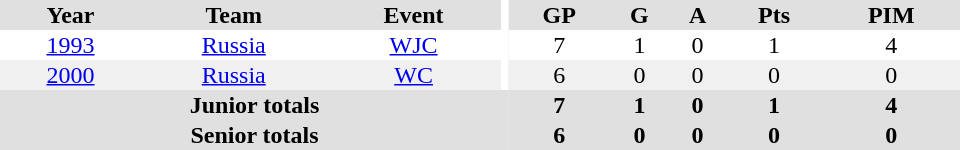<table border="0" cellpadding="1" cellspacing="0" ID="Table3" style="text-align:center; width:40em">
<tr bgcolor="#e0e0e0">
<th>Year</th>
<th>Team</th>
<th>Event</th>
<th rowspan="102" bgcolor="#ffffff"></th>
<th>GP</th>
<th>G</th>
<th>A</th>
<th>Pts</th>
<th>PIM</th>
</tr>
<tr>
<td><a href='#'>1993</a></td>
<td><a href='#'>Russia</a></td>
<td><a href='#'>WJC</a></td>
<td>7</td>
<td>1</td>
<td>0</td>
<td>1</td>
<td>4</td>
</tr>
<tr bgcolor="#f0f0f0">
<td><a href='#'>2000</a></td>
<td><a href='#'>Russia</a></td>
<td><a href='#'>WC</a></td>
<td>6</td>
<td>0</td>
<td>0</td>
<td>0</td>
<td>0</td>
</tr>
<tr bgcolor="#e0e0e0">
<th colspan="4">Junior totals</th>
<th>7</th>
<th>1</th>
<th>0</th>
<th>1</th>
<th>4</th>
</tr>
<tr bgcolor="#e0e0e0">
<th colspan="4">Senior totals</th>
<th>6</th>
<th>0</th>
<th>0</th>
<th>0</th>
<th>0</th>
</tr>
</table>
